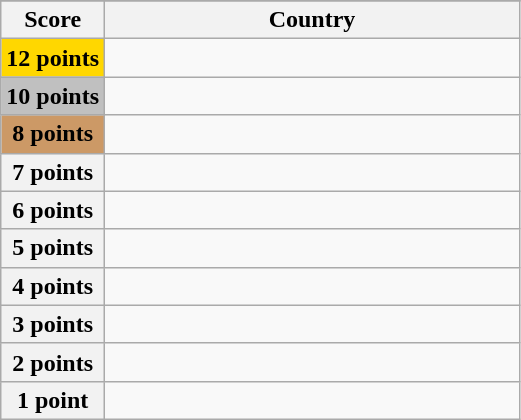<table class="wikitable">
<tr>
</tr>
<tr>
<th scope="col" width="20%">Score</th>
<th scope="col">Country</th>
</tr>
<tr>
<th scope="row" style="background:gold">12 points</th>
<td></td>
</tr>
<tr>
<th scope="row" style="background:silver">10 points</th>
<td></td>
</tr>
<tr>
<th scope="row" style="background:#CC9966">8 points</th>
<td></td>
</tr>
<tr>
<th scope="row">7 points</th>
<td></td>
</tr>
<tr>
<th scope="row">6 points</th>
<td></td>
</tr>
<tr>
<th scope="row">5 points</th>
<td></td>
</tr>
<tr>
<th scope="row">4 points</th>
<td></td>
</tr>
<tr>
<th scope="row">3 points</th>
<td></td>
</tr>
<tr>
<th scope="row">2 points</th>
<td></td>
</tr>
<tr>
<th scope="row">1 point</th>
<td></td>
</tr>
</table>
